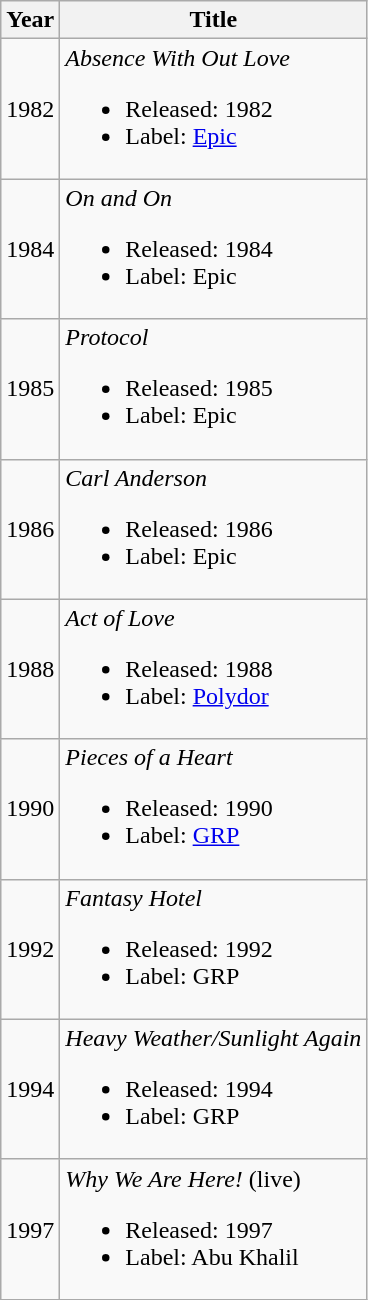<table class="wikitable">
<tr>
<th>Year</th>
<th>Title</th>
</tr>
<tr>
<td>1982</td>
<td align="left"><em>Absence With Out Love</em><br><ul><li>Released: 1982</li><li>Label: <a href='#'>Epic</a></li></ul></td>
</tr>
<tr>
<td>1984</td>
<td align="left"><em>On and On</em><br><ul><li>Released: 1984</li><li>Label: Epic</li></ul></td>
</tr>
<tr>
<td>1985</td>
<td align="left"><em>Protocol</em><br><ul><li>Released: 1985</li><li>Label: Epic</li></ul></td>
</tr>
<tr>
<td>1986</td>
<td align="left"><em>Carl Anderson</em><br><ul><li>Released: 1986</li><li>Label: Epic</li></ul></td>
</tr>
<tr>
<td>1988</td>
<td align="left"><em>Act of Love</em><br><ul><li>Released: 1988</li><li>Label: <a href='#'>Polydor</a></li></ul></td>
</tr>
<tr>
<td>1990</td>
<td align="left"><em>Pieces of a Heart</em><br><ul><li>Released: 1990</li><li>Label: <a href='#'>GRP</a></li></ul></td>
</tr>
<tr>
<td>1992</td>
<td align="left"><em>Fantasy Hotel</em><br><ul><li>Released: 1992</li><li>Label: GRP</li></ul></td>
</tr>
<tr>
<td>1994</td>
<td align="left"><em>Heavy Weather/Sunlight Again</em><br><ul><li>Released: 1994</li><li>Label: GRP</li></ul></td>
</tr>
<tr>
<td>1997</td>
<td align="left"><em>Why We Are Here!</em> (live)<br><ul><li>Released: 1997</li><li>Label: Abu Khalil</li></ul></td>
</tr>
</table>
